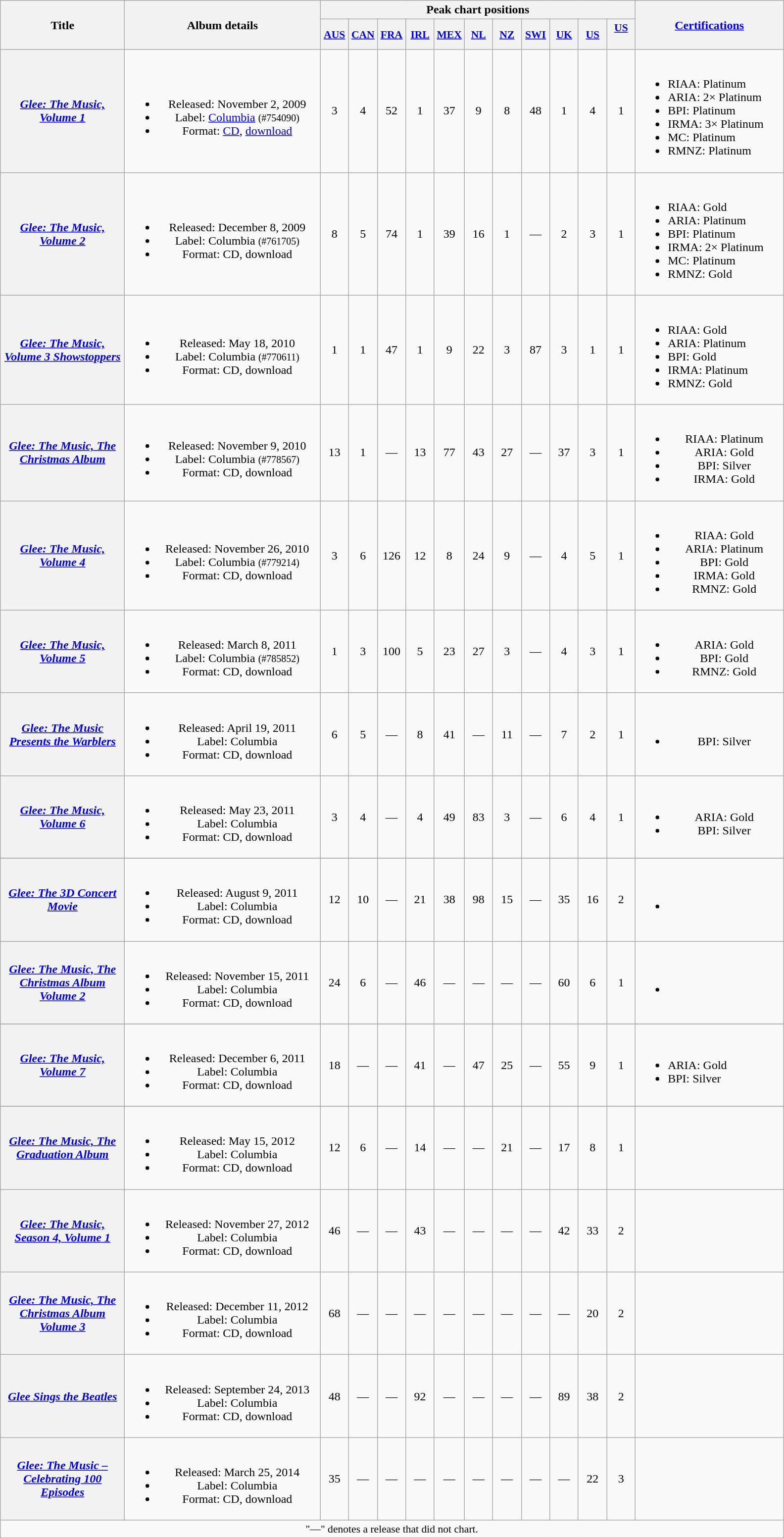<table class="wikitable plainrowheaders" style="text-align:center;" border="1">
<tr>
<th scope="col" rowspan="2" style="width:10em;">Title</th>
<th scope="col" rowspan="2" style="width:16em;">Album details</th>
<th scope="col" colspan="11">Peak chart positions</th>
<th scope="col" rowspan="2" style="width:12em;"><a href='#'>Certifications</a></th>
</tr>
<tr>
<th scope="col" style="width:2.2em;font-size:90%;"><a href='#'>AUS</a><br></th>
<th scope="col" style="width:2.2em;font-size:90%;"><a href='#'>CAN</a><br></th>
<th scope="col" style="width:2.2em;font-size:90%;"><a href='#'>FRA</a><br></th>
<th scope="col" style="width:2.2em;font-size:90%;"><a href='#'>IRL</a><br></th>
<th scope="col" style="width:2.2em;font-size:90%;"><a href='#'>MEX</a><br></th>
<th scope="col" style="width:2.2em;font-size:90%;"><a href='#'>NL</a><br></th>
<th scope="col" style="width:2.2em;font-size:90%;"><a href='#'>NZ</a><br></th>
<th scope="col" style="width:2.2em;font-size:90%;"><a href='#'>SWI</a><br></th>
<th scope="col" style="width:2.2em;font-size:90%;"><a href='#'>UK</a><br></th>
<th scope="col" style="width:2.2em;font-size:90%;"><a href='#'>US</a><br></th>
<th scope="col" style="width:2.2em;font-size:90%;"><a href='#'>US<br></a><br></th>
</tr>
<tr>
<th scope="row"><em><a href='#'>Glee: The Music, Volume&nbsp;1</a></em></th>
<td><br><ul><li>Released: November 2, 2009</li><li>Label: <a href='#'>Columbia</a> <small>(#754090)</small></li><li>Format: <a href='#'>CD</a>, <a href='#'>download</a></li></ul></td>
<td>3</td>
<td>4</td>
<td>52</td>
<td>1</td>
<td>37</td>
<td>9</td>
<td>8</td>
<td>48</td>
<td>1</td>
<td>4</td>
<td>1</td>
<td style="text-align:left;"><br><ul><li>RIAA: Platinum</li><li>ARIA: 2× Platinum</li><li>BPI: Platinum</li><li>IRMA: 3× Platinum</li><li>MC: Platinum</li><li>RMNZ: Platinum</li></ul></td>
</tr>
<tr>
<th scope="row"><em><a href='#'>Glee: The Music, Volume&nbsp;2</a></em></th>
<td><br><ul><li>Released: December 8, 2009</li><li>Label: Columbia <small>(#761705)</small></li><li>Format: CD, download</li></ul></td>
<td>8</td>
<td>5</td>
<td>74</td>
<td>1</td>
<td>39</td>
<td>16</td>
<td>1</td>
<td>—</td>
<td>2</td>
<td>3</td>
<td>1</td>
<td style="text-align:left;"><br><ul><li>RIAA: Gold</li><li>ARIA: Platinum</li><li>BPI: Platinum</li><li>IRMA: 2× Platinum</li><li>MC: Platinum</li><li>RMNZ: Gold</li></ul></td>
</tr>
<tr>
<th scope="row"><em><a href='#'>Glee: The Music, Volume&nbsp;3 Showstoppers</a></em></th>
<td><br><ul><li>Released: May 18, 2010</li><li>Label: Columbia <small>(#770611)</small></li><li>Format: CD, download</li></ul></td>
<td>1</td>
<td>1</td>
<td>47</td>
<td>1</td>
<td>9</td>
<td>22</td>
<td>3</td>
<td>87</td>
<td>3</td>
<td>1</td>
<td>1</td>
<td style="text-align:left;"><br><ul><li>RIAA: Gold</li><li>ARIA: Platinum</li><li>BPI: Gold</li><li>IRMA: Platinum</li><li>RMNZ: Gold</li></ul></td>
</tr>
<tr>
<th scope="row"><em><a href='#'>Glee: The Music, The Christmas Album</a></em></th>
<td><br><ul><li>Released: November 9, 2010</li><li>Label: Columbia <small>(#778567)</small></li><li>Format: CD, download</li></ul></td>
<td>13</td>
<td>1</td>
<td>—</td>
<td>13</td>
<td>77</td>
<td>43</td>
<td>27</td>
<td>—</td>
<td>37</td>
<td>3</td>
<td>1</td>
<td><br><ul><li>RIAA: Platinum</li><li>ARIA: Gold</li><li>BPI: Silver</li><li>IRMA: Gold</li></ul></td>
</tr>
<tr>
<th scope="row"><em><a href='#'>Glee: The Music, Volume&nbsp;4</a></em></th>
<td><br><ul><li>Released: November 26, 2010</li><li>Label: Columbia <small>(#779214)</small></li><li>Format: CD, download</li></ul></td>
<td>3</td>
<td>6</td>
<td>126</td>
<td>12</td>
<td>8</td>
<td>24</td>
<td>9</td>
<td>—</td>
<td>4</td>
<td>5</td>
<td>1</td>
<td><br><ul><li>RIAA: Gold</li><li>ARIA: Platinum</li><li>BPI: Gold</li><li>IRMA: Gold</li><li>RMNZ: Gold</li></ul></td>
</tr>
<tr>
<th scope="row"><em><a href='#'>Glee: The Music, Volume 5</a></em></th>
<td><br><ul><li>Released: March 8, 2011</li><li>Label: Columbia <small>(#785852)</small></li><li>Format: CD, download</li></ul></td>
<td>1</td>
<td>3</td>
<td>100</td>
<td>5</td>
<td>23</td>
<td>27</td>
<td>3</td>
<td>—</td>
<td>4</td>
<td>3</td>
<td>1</td>
<td><br><ul><li>ARIA: Gold</li><li>BPI: Gold</li><li>RMNZ: Gold</li></ul></td>
</tr>
<tr>
<th scope="row"><em><a href='#'>Glee: The Music Presents the Warblers</a></em></th>
<td><br><ul><li>Released: April 19, 2011</li><li>Label: Columbia</li><li>Format: CD, download</li></ul></td>
<td>6</td>
<td>5</td>
<td>—</td>
<td>8</td>
<td>41</td>
<td>—</td>
<td>11</td>
<td>—</td>
<td>7</td>
<td>2</td>
<td>1</td>
<td><br><ul><li>BPI: Silver</li></ul></td>
</tr>
<tr>
<th scope="row"><em><a href='#'>Glee: The Music, Volume 6</a></em></th>
<td><br><ul><li>Released: May 23, 2011</li><li>Label: Columbia</li><li>Format: CD, download</li></ul></td>
<td>3</td>
<td>4</td>
<td>—</td>
<td>4</td>
<td>49</td>
<td>83</td>
<td>3</td>
<td>—</td>
<td>6</td>
<td>4</td>
<td>1</td>
<td><br><ul><li>ARIA: Gold</li><li>BPI: Silver</li></ul></td>
</tr>
<tr>
</tr>
<tr>
<th scope="row"><em><a href='#'>Glee: The 3D Concert Movie</a></em></th>
<td><br><ul><li>Released: August 9, 2011</li><li>Label: Columbia</li><li>Format: CD, download</li></ul></td>
<td>12</td>
<td>10</td>
<td>—</td>
<td>21</td>
<td>38</td>
<td>98</td>
<td>15</td>
<td>—</td>
<td>35</td>
<td>16</td>
<td>2</td>
<td><br><ul><li></li></ul></td>
</tr>
<tr>
<th scope="row"><em><a href='#'>Glee: The Music, The Christmas Album Volume 2</a></em></th>
<td><br><ul><li>Released: November 15, 2011</li><li>Label: Columbia</li><li>Format: CD, download</li></ul></td>
<td>24</td>
<td>6</td>
<td>—</td>
<td>46</td>
<td>—</td>
<td>—</td>
<td>—</td>
<td>—</td>
<td>60</td>
<td>6</td>
<td>1</td>
<td><br><ul><li></li></ul></td>
</tr>
<tr>
</tr>
<tr>
<th scope="row"><em><a href='#'>Glee: The Music, Volume 7</a></em></th>
<td><br><ul><li>Released: December 6, 2011</li><li>Label: Columbia</li><li>Format: CD, download</li></ul></td>
<td>18</td>
<td>—</td>
<td>—</td>
<td>41</td>
<td>—</td>
<td>47</td>
<td>25</td>
<td>—</td>
<td>55</td>
<td>9</td>
<td>1</td>
<td style="text-align:left;"><br><ul><li>ARIA: Gold</li><li>BPI: Silver</li></ul></td>
</tr>
<tr>
</tr>
<tr>
<th scope="row"><em><a href='#'>Glee: The Music, The Graduation Album</a></em></th>
<td><br><ul><li>Released: May 15, 2012</li><li>Label: Columbia</li><li>Format: CD, download</li></ul></td>
<td>12</td>
<td>6</td>
<td>—</td>
<td>14</td>
<td>—</td>
<td>—</td>
<td>21</td>
<td>—</td>
<td>17</td>
<td>8</td>
<td>1</td>
<td></td>
</tr>
<tr>
<th scope="row"><em><a href='#'>Glee: The Music, Season 4, Volume 1</a></em></th>
<td><br><ul><li>Released: November 27, 2012</li><li>Label: Columbia</li><li>Format: CD, download</li></ul></td>
<td>46</td>
<td>—</td>
<td>—</td>
<td>43</td>
<td>—</td>
<td>—</td>
<td>—</td>
<td>—</td>
<td>42</td>
<td>33</td>
<td>2</td>
<td></td>
</tr>
<tr>
<th scope="row"><em><a href='#'>Glee: The Music, The Christmas Album Volume 3</a></em></th>
<td><br><ul><li>Released: December 11, 2012</li><li>Label: Columbia</li><li>Format: CD, download</li></ul></td>
<td>68</td>
<td>—</td>
<td>—</td>
<td>—</td>
<td>—</td>
<td>—</td>
<td>—</td>
<td>—</td>
<td>—</td>
<td>20</td>
<td>2</td>
<td></td>
</tr>
<tr>
<th scope="row"><em><a href='#'>Glee Sings the Beatles</a></em></th>
<td><br><ul><li>Released: September 24, 2013</li><li>Label: Columbia</li><li>Format: CD, download</li></ul></td>
<td>48</td>
<td>—</td>
<td>—</td>
<td>92</td>
<td>—</td>
<td>—</td>
<td>—</td>
<td>—</td>
<td>89</td>
<td>38</td>
<td>2</td>
<td></td>
</tr>
<tr>
<th scope="row"><em><a href='#'>Glee: The Music – Celebrating 100 Episodes</a></em></th>
<td><br><ul><li>Released: March 25, 2014</li><li>Label: Columbia</li><li>Format: CD, download</li></ul></td>
<td>35</td>
<td>—</td>
<td>—</td>
<td>—</td>
<td>—</td>
<td>—</td>
<td>—</td>
<td>—</td>
<td>—</td>
<td>22</td>
<td>3</td>
<td></td>
</tr>
<tr>
<td align="center" colspan="14" style="font-size:90%">"—" denotes a release that did not chart.</td>
</tr>
</table>
